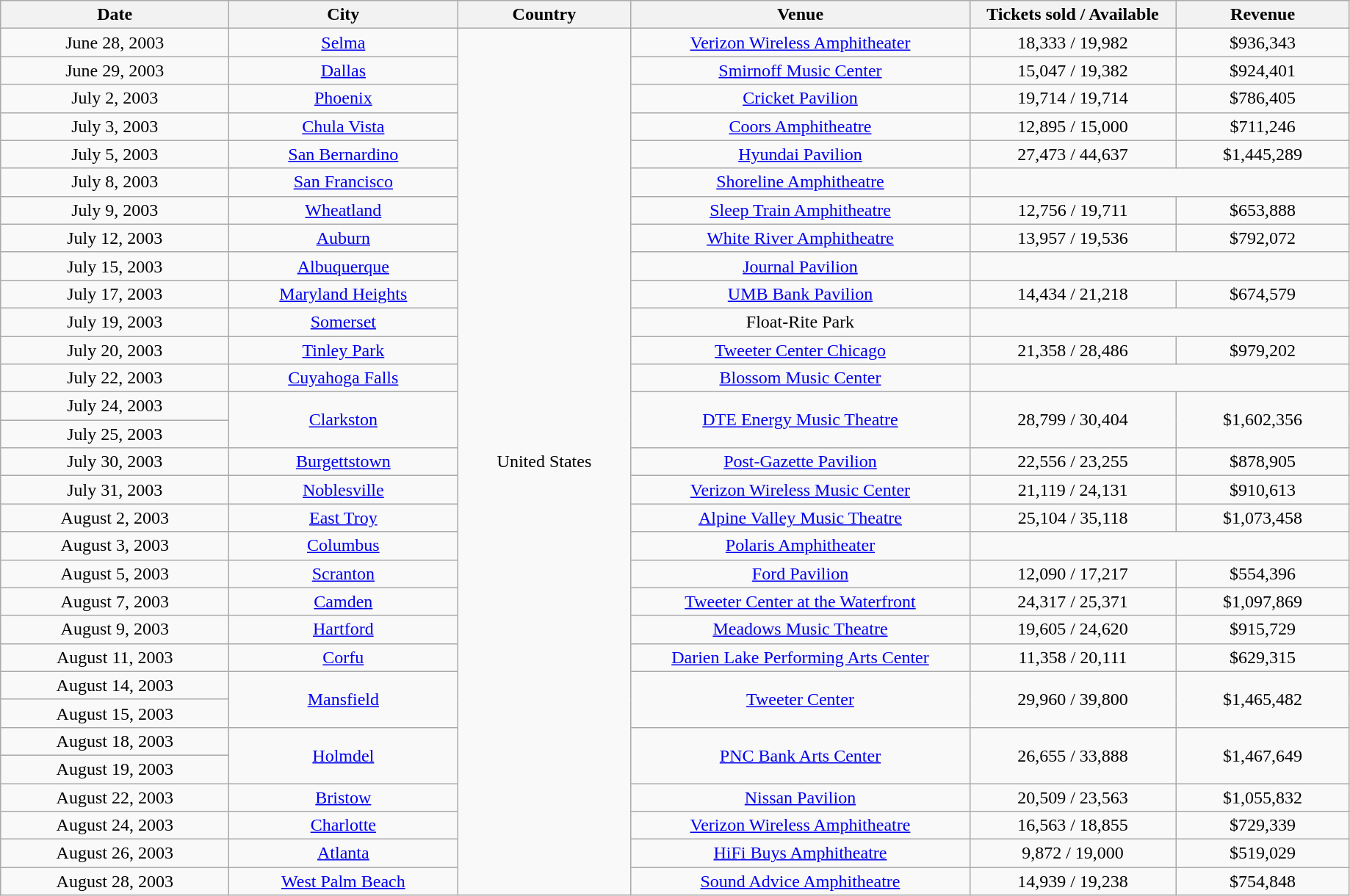<table class="wikitable" style="text-align:center;">
<tr>
<th style="width:200px;">Date</th>
<th style="width:200px;">City</th>
<th style="width:150px;">Country</th>
<th style="width:300px;">Venue</th>
<th style="width:180px;">Tickets sold / Available</th>
<th style="width:150px;">Revenue</th>
</tr>
<tr>
<td>June 28, 2003</td>
<td><a href='#'>Selma</a></td>
<td rowspan="31">United States</td>
<td><a href='#'>Verizon Wireless Amphitheater</a></td>
<td>18,333 / 19,982</td>
<td>$936,343</td>
</tr>
<tr>
<td>June 29, 2003</td>
<td><a href='#'>Dallas</a></td>
<td><a href='#'>Smirnoff Music Center</a></td>
<td>15,047 / 19,382</td>
<td>$924,401</td>
</tr>
<tr>
<td>July 2, 2003</td>
<td><a href='#'>Phoenix</a></td>
<td><a href='#'>Cricket Pavilion</a></td>
<td>19,714 / 19,714</td>
<td>$786,405</td>
</tr>
<tr>
<td>July 3, 2003</td>
<td><a href='#'>Chula Vista</a></td>
<td><a href='#'>Coors Amphitheatre</a></td>
<td>12,895 / 15,000</td>
<td>$711,246</td>
</tr>
<tr>
<td>July 5, 2003</td>
<td><a href='#'>San Bernardino</a></td>
<td><a href='#'>Hyundai Pavilion</a></td>
<td>27,473 / 44,637</td>
<td>$1,445,289</td>
</tr>
<tr>
<td>July 8, 2003</td>
<td><a href='#'>San Francisco</a></td>
<td><a href='#'>Shoreline Amphitheatre</a></td>
</tr>
<tr>
<td>July 9, 2003</td>
<td><a href='#'>Wheatland</a></td>
<td><a href='#'>Sleep Train Amphitheatre</a></td>
<td>12,756 / 19,711</td>
<td>$653,888</td>
</tr>
<tr>
<td>July 12, 2003</td>
<td><a href='#'>Auburn</a></td>
<td><a href='#'>White River Amphitheatre</a></td>
<td>13,957 / 19,536</td>
<td>$792,072</td>
</tr>
<tr>
<td>July 15, 2003</td>
<td><a href='#'>Albuquerque</a></td>
<td><a href='#'>Journal Pavilion</a></td>
</tr>
<tr>
<td>July 17, 2003</td>
<td><a href='#'>Maryland Heights</a></td>
<td><a href='#'>UMB Bank Pavilion</a></td>
<td>14,434 / 21,218</td>
<td>$674,579</td>
</tr>
<tr>
<td>July 19, 2003</td>
<td><a href='#'>Somerset</a></td>
<td>Float-Rite Park</td>
</tr>
<tr>
<td>July 20, 2003</td>
<td><a href='#'>Tinley Park</a></td>
<td><a href='#'>Tweeter Center Chicago</a></td>
<td>21,358 / 28,486</td>
<td>$979,202</td>
</tr>
<tr>
<td>July 22, 2003</td>
<td><a href='#'>Cuyahoga Falls</a></td>
<td><a href='#'>Blossom Music Center</a></td>
</tr>
<tr>
<td>July 24, 2003</td>
<td rowspan="2"><a href='#'>Clarkston</a></td>
<td rowspan="2"><a href='#'>DTE Energy Music Theatre</a></td>
<td rowspan="2">28,799 / 30,404</td>
<td rowspan="2">$1,602,356</td>
</tr>
<tr>
<td>July 25, 2003</td>
</tr>
<tr>
<td>July 30, 2003</td>
<td><a href='#'>Burgettstown</a></td>
<td><a href='#'>Post-Gazette Pavilion</a></td>
<td>22,556 / 23,255</td>
<td>$878,905</td>
</tr>
<tr>
<td>July 31, 2003</td>
<td><a href='#'>Noblesville</a></td>
<td><a href='#'>Verizon Wireless Music Center</a></td>
<td>21,119 / 24,131</td>
<td>$910,613</td>
</tr>
<tr>
<td>August 2, 2003</td>
<td><a href='#'>East Troy</a></td>
<td><a href='#'>Alpine Valley Music Theatre</a></td>
<td>25,104 / 35,118</td>
<td>$1,073,458</td>
</tr>
<tr>
<td>August 3, 2003</td>
<td><a href='#'>Columbus</a></td>
<td><a href='#'>Polaris Amphitheater</a></td>
</tr>
<tr>
<td>August 5, 2003</td>
<td><a href='#'>Scranton</a></td>
<td><a href='#'>Ford Pavilion</a></td>
<td>12,090 / 17,217</td>
<td>$554,396</td>
</tr>
<tr>
<td>August 7, 2003</td>
<td><a href='#'>Camden</a></td>
<td><a href='#'>Tweeter Center at the Waterfront</a></td>
<td>24,317 / 25,371</td>
<td>$1,097,869</td>
</tr>
<tr>
<td>August 9, 2003</td>
<td><a href='#'>Hartford</a></td>
<td><a href='#'>Meadows Music Theatre</a></td>
<td>19,605 / 24,620</td>
<td>$915,729</td>
</tr>
<tr>
<td>August 11, 2003</td>
<td><a href='#'>Corfu</a></td>
<td><a href='#'>Darien Lake Performing Arts Center</a></td>
<td>11,358 / 20,111</td>
<td>$629,315</td>
</tr>
<tr>
<td>August 14, 2003</td>
<td rowspan="2"><a href='#'>Mansfield</a></td>
<td rowspan="2"><a href='#'>Tweeter Center</a></td>
<td rowspan="2">29,960 / 39,800</td>
<td rowspan="2">$1,465,482</td>
</tr>
<tr>
<td>August 15, 2003</td>
</tr>
<tr>
<td>August 18, 2003</td>
<td rowspan="2"><a href='#'>Holmdel</a></td>
<td rowspan="2"><a href='#'>PNC Bank Arts Center</a></td>
<td rowspan="2">26,655 / 33,888</td>
<td rowspan="2">$1,467,649</td>
</tr>
<tr>
<td>August 19, 2003</td>
</tr>
<tr>
<td>August 22, 2003</td>
<td><a href='#'>Bristow</a></td>
<td><a href='#'>Nissan Pavilion</a></td>
<td>20,509 / 23,563</td>
<td>$1,055,832</td>
</tr>
<tr>
<td>August 24, 2003</td>
<td><a href='#'>Charlotte</a></td>
<td><a href='#'>Verizon Wireless Amphitheatre</a></td>
<td>16,563 / 18,855</td>
<td>$729,339</td>
</tr>
<tr>
<td>August 26, 2003</td>
<td><a href='#'>Atlanta</a></td>
<td><a href='#'>HiFi Buys Amphitheatre</a></td>
<td>9,872 / 19,000</td>
<td>$519,029</td>
</tr>
<tr>
<td>August 28, 2003</td>
<td><a href='#'>West Palm Beach</a></td>
<td><a href='#'>Sound Advice Amphitheatre</a></td>
<td>14,939 / 19,238</td>
<td>$754,848</td>
</tr>
</table>
